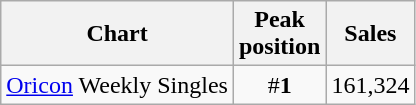<table class="wikitable">
<tr>
<th align="left">Chart</th>
<th align="center">Peak<br>position</th>
<th align="center">Sales</th>
</tr>
<tr>
<td align="left"><a href='#'>Oricon</a> Weekly Singles</td>
<td align="center">#<strong>1</strong></td>
<td align="">161,324</td>
</tr>
</table>
